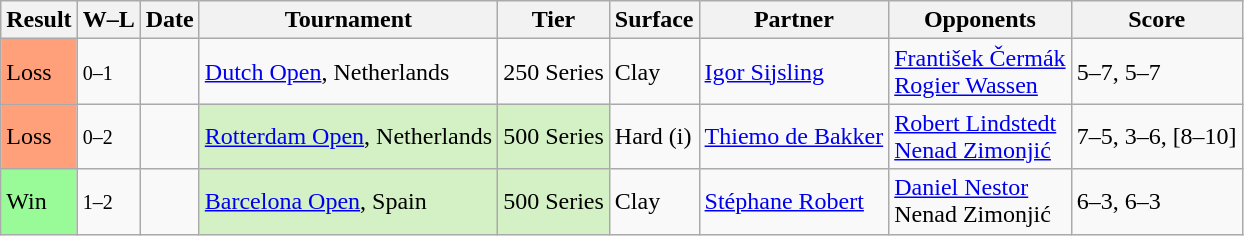<table class="sortable wikitable">
<tr>
<th>Result</th>
<th class="unsortable">W–L</th>
<th>Date</th>
<th>Tournament</th>
<th>Tier</th>
<th>Surface</th>
<th>Partner</th>
<th>Opponents</th>
<th class="unsortable">Score</th>
</tr>
<tr>
<td bgcolor=FFA07A>Loss</td>
<td><small>0–1</small></td>
<td><a href='#'></a></td>
<td><a href='#'>Dutch Open</a>, Netherlands</td>
<td>250 Series</td>
<td>Clay</td>
<td> <a href='#'>Igor Sijsling</a></td>
<td> <a href='#'>František Čermák</a><br> <a href='#'>Rogier Wassen</a></td>
<td>5–7, 5–7</td>
</tr>
<tr>
<td bgcolor=FFA07A>Loss</td>
<td><small>0–2</small></td>
<td><a href='#'></a></td>
<td style="background:#D4F1C5;"><a href='#'>Rotterdam Open</a>, Netherlands</td>
<td style="background:#D4F1C5;">500 Series</td>
<td>Hard (i)</td>
<td> <a href='#'>Thiemo de Bakker</a></td>
<td> <a href='#'>Robert Lindstedt</a><br> <a href='#'>Nenad Zimonjić</a></td>
<td>7–5, 3–6, [8–10]</td>
</tr>
<tr>
<td bgcolor=98FB98>Win</td>
<td><small>1–2</small></td>
<td><a href='#'></a></td>
<td style="background:#D4F1C5;"><a href='#'>Barcelona Open</a>, Spain</td>
<td style="background:#D4F1C5;">500 Series</td>
<td>Clay</td>
<td> <a href='#'>Stéphane Robert</a></td>
<td> <a href='#'>Daniel Nestor</a><br> Nenad Zimonjić</td>
<td>6–3, 6–3</td>
</tr>
</table>
